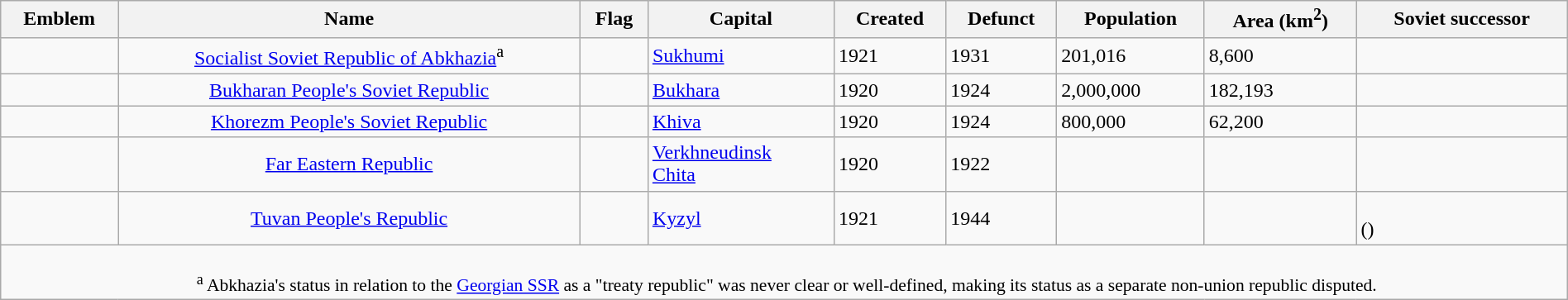<table class="wikitable sortable" style="text-align:center; font-size:100%;" width="100%">
<tr>
<th class="unsortable">Emblem</th>
<th>Name</th>
<th class="unsortable">Flag</th>
<th>Capital</th>
<th>Created</th>
<th>Defunct</th>
<th>Population</th>
<th>Area (km<sup>2</sup>)</th>
<th>Soviet successor</th>
</tr>
<tr>
<td align="center"></td>
<td align="center"><a href='#'>Socialist Soviet Republic of Abkhazia</a><sup>a</sup></td>
<td align="center"></td>
<td align="left"><a href='#'>Sukhumi</a></td>
<td align="left">1921</td>
<td align="left">1931</td>
<td align="left">201,016</td>
<td align="left">8,600</td>
<td align="left"><br></td>
</tr>
<tr>
<td align="center"></td>
<td align="center"><a href='#'>Bukharan People's Soviet Republic</a></td>
<td align="center"></td>
<td align="left"><a href='#'>Bukhara</a></td>
<td align="left">1920</td>
<td align="left">1924</td>
<td align="left">2,000,000</td>
<td align="left">182,193</td>
<td align="left"></td>
</tr>
<tr>
<td align="center"></td>
<td align="center"><a href='#'>Khorezm People's Soviet Republic</a></td>
<td align="center"></td>
<td align="left"><a href='#'>Khiva</a></td>
<td align="left">1920</td>
<td align="left">1924</td>
<td align="left">800,000</td>
<td align="left">62,200</td>
<td align="left"><br></td>
</tr>
<tr>
<td align="center"></td>
<td align="center"><a href='#'>Far Eastern Republic</a></td>
<td align="center"></td>
<td align="left"><a href='#'>Verkhneudinsk</a><br><a href='#'>Chita</a></td>
<td align="left">1920</td>
<td align="left">1922</td>
<td align="left"></td>
<td align="left"></td>
<td align="left"></td>
</tr>
<tr>
<td align="center"></td>
<td align="center"><a href='#'>Tuvan People's Republic</a></td>
<td align="center"></td>
<td align="left"><a href='#'>Kyzyl</a></td>
<td align="left">1921</td>
<td align="left">1944</td>
<td align="left"></td>
<td align="left"></td>
<td align="left"><br>()</td>
</tr>
<tr>
<td colspan="9" style="padding-left:0.5em; font-size:90%;"><br><sup>a</sup> Abkhazia's status in relation to the <a href='#'>Georgian SSR</a> as a "treaty republic" was never clear or well-defined, making its status as a separate non-union republic disputed. <br></td>
</tr>
</table>
